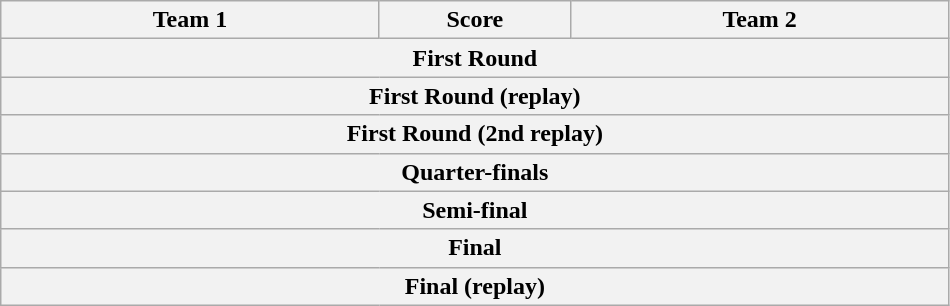<table class="wikitable" style="text-align: center; width:650">
<tr>
<th scope="col" width="245px">Team 1</th>
<th scope="col" width="120px">Score</th>
<th scope="col" width="245px">Team 2</th>
</tr>
<tr>
<th colspan="3">First Round<br></th>
</tr>
<tr>
<th colspan="3">First Round (replay)<br></th>
</tr>
<tr>
<th colspan="3">First Round (2nd replay)<br></th>
</tr>
<tr>
<th colspan="3">Quarter-finals<br></th>
</tr>
<tr>
<th colspan="3">Semi-final<br>
</th>
</tr>
<tr>
<th colspan="3">Final<br></th>
</tr>
<tr>
<th colspan="3">Final (replay)<br></th>
</tr>
</table>
